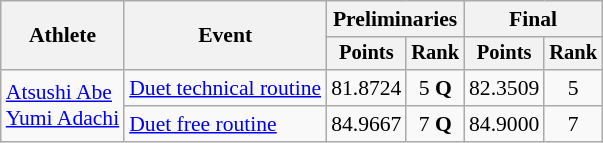<table class=wikitable style="font-size:90%">
<tr>
<th rowspan="2">Athlete</th>
<th rowspan="2">Event</th>
<th colspan="2">Preliminaries</th>
<th colspan="2">Final</th>
</tr>
<tr style="font-size:95%">
<th>Points</th>
<th>Rank</th>
<th>Points</th>
<th>Rank</th>
</tr>
<tr align=center>
<td align=left rowspan=2><a href='#'>Atsushi Abe</a><br><a href='#'>Yumi Adachi</a></td>
<td align=left><a href='#'>Duet technical routine</a></td>
<td>81.8724</td>
<td>5 <strong>Q</strong></td>
<td>82.3509</td>
<td>5</td>
</tr>
<tr align=center>
<td align=left><a href='#'>Duet free routine</a></td>
<td>84.9667</td>
<td>7 <strong>Q</strong></td>
<td>84.9000</td>
<td>7</td>
</tr>
</table>
